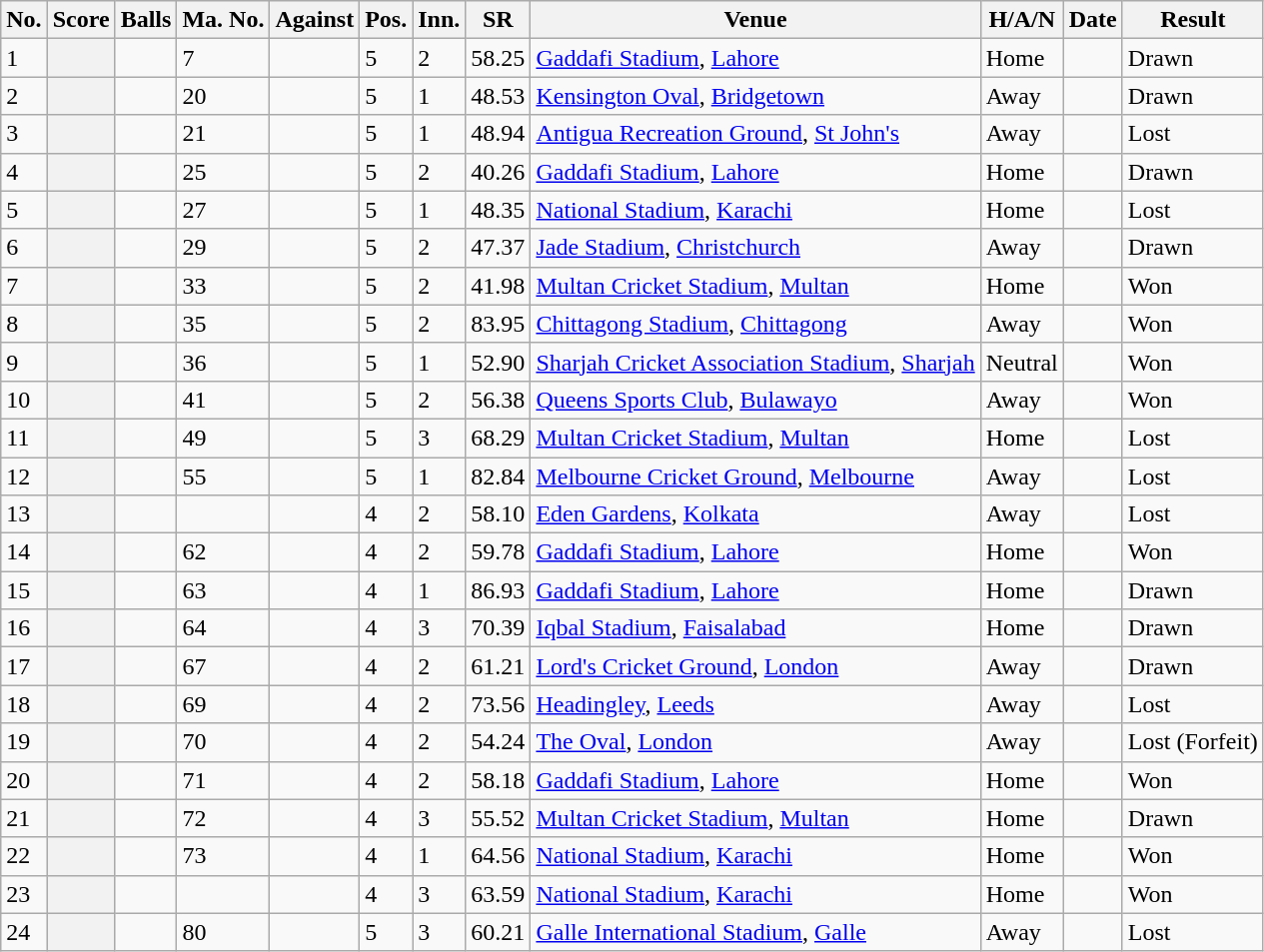<table class="wikitable plainrowheaders sortable">
<tr>
<th>No.</th>
<th>Score</th>
<th>Balls</th>
<th>Ma. No.</th>
<th>Against</th>
<th>Pos.</th>
<th>Inn.</th>
<th>SR</th>
<th>Venue</th>
<th>H/A/N</th>
<th>Date</th>
<th>Result</th>
</tr>
<tr>
<td>1</td>
<th scope="row"> </th>
<td></td>
<td>7</td>
<td></td>
<td>5</td>
<td>2</td>
<td>58.25</td>
<td><a href='#'>Gaddafi Stadium</a>, <a href='#'>Lahore</a></td>
<td>Home</td>
<td></td>
<td>Drawn</td>
</tr>
<tr>
<td>2</td>
<th scope="row"></th>
<td></td>
<td>20</td>
<td></td>
<td>5</td>
<td>1</td>
<td>48.53</td>
<td><a href='#'>Kensington Oval</a>, <a href='#'>Bridgetown</a></td>
<td>Away</td>
<td></td>
<td>Drawn</td>
</tr>
<tr>
<td>3</td>
<th scope="row"></th>
<td></td>
<td>21</td>
<td></td>
<td>5</td>
<td>1</td>
<td>48.94</td>
<td><a href='#'>Antigua Recreation Ground</a>, <a href='#'>St John's</a></td>
<td>Away</td>
<td></td>
<td>Lost</td>
</tr>
<tr>
<td>4</td>
<th scope="row"></th>
<td></td>
<td>25</td>
<td></td>
<td>5</td>
<td>2</td>
<td>40.26</td>
<td><a href='#'>Gaddafi Stadium</a>, <a href='#'>Lahore</a></td>
<td>Home</td>
<td></td>
<td>Drawn</td>
</tr>
<tr>
<td>5</td>
<th scope="row"></th>
<td></td>
<td>27</td>
<td></td>
<td>5</td>
<td>1</td>
<td>48.35</td>
<td><a href='#'>National Stadium</a>, <a href='#'>Karachi</a></td>
<td>Home</td>
<td></td>
<td>Lost</td>
</tr>
<tr>
<td>6</td>
<th scope="row"></th>
<td></td>
<td>29</td>
<td></td>
<td>5</td>
<td>2</td>
<td>47.37</td>
<td><a href='#'>Jade Stadium</a>, <a href='#'>Christchurch</a></td>
<td>Away</td>
<td></td>
<td>Drawn</td>
</tr>
<tr>
<td>7</td>
<th scope="row"></th>
<td></td>
<td>33</td>
<td></td>
<td>5</td>
<td>2</td>
<td>41.98</td>
<td><a href='#'>Multan Cricket Stadium</a>, <a href='#'>Multan</a></td>
<td>Home</td>
<td></td>
<td>Won</td>
</tr>
<tr>
<td>8</td>
<th scope="row"> </th>
<td></td>
<td>35</td>
<td></td>
<td>5</td>
<td>2</td>
<td>83.95</td>
<td><a href='#'>Chittagong Stadium</a>, <a href='#'>Chittagong</a></td>
<td>Away</td>
<td></td>
<td>Won</td>
</tr>
<tr>
<td>9</td>
<th scope="row"></th>
<td></td>
<td>36</td>
<td></td>
<td>5</td>
<td>1</td>
<td>52.90</td>
<td><a href='#'>Sharjah Cricket Association Stadium</a>, <a href='#'>Sharjah</a></td>
<td>Neutral</td>
<td></td>
<td>Won</td>
</tr>
<tr>
<td>10</td>
<th scope="row"> </th>
<td></td>
<td>41</td>
<td></td>
<td>5</td>
<td>2</td>
<td>56.38</td>
<td><a href='#'>Queens Sports Club</a>, <a href='#'>Bulawayo</a></td>
<td>Away</td>
<td></td>
<td>Won</td>
</tr>
<tr>
<td>11</td>
<th scope="row"></th>
<td></td>
<td>49</td>
<td></td>
<td>5</td>
<td>3</td>
<td>68.29</td>
<td><a href='#'>Multan Cricket Stadium</a>, <a href='#'>Multan</a></td>
<td>Home</td>
<td></td>
<td>Lost</td>
</tr>
<tr>
<td>12</td>
<th scope="row"></th>
<td></td>
<td>55</td>
<td></td>
<td>5</td>
<td>1</td>
<td>82.84</td>
<td><a href='#'>Melbourne Cricket Ground</a>, <a href='#'>Melbourne</a></td>
<td>Away</td>
<td></td>
<td>Lost</td>
</tr>
<tr>
<td>13</td>
<th scope="row"></th>
<td></td>
<td></td>
<td></td>
<td>4</td>
<td>2</td>
<td>58.10</td>
<td><a href='#'>Eden Gardens</a>, <a href='#'>Kolkata</a></td>
<td>Away</td>
<td></td>
<td>Lost</td>
</tr>
<tr>
<td>14</td>
<th scope="row"> </th>
<td></td>
<td>62</td>
<td></td>
<td>4</td>
<td>2</td>
<td>59.78</td>
<td><a href='#'>Gaddafi Stadium</a>, <a href='#'>Lahore</a></td>
<td>Home</td>
<td></td>
<td>Won</td>
</tr>
<tr>
<td>15</td>
<th scope="row"></th>
<td></td>
<td>63</td>
<td></td>
<td>4</td>
<td>1</td>
<td>86.93</td>
<td><a href='#'>Gaddafi Stadium</a>, <a href='#'>Lahore</a></td>
<td>Home</td>
<td></td>
<td>Drawn</td>
</tr>
<tr>
<td>16</td>
<th scope="row"></th>
<td></td>
<td>64</td>
<td></td>
<td>4</td>
<td>3</td>
<td>70.39</td>
<td><a href='#'>Iqbal Stadium</a>, <a href='#'>Faisalabad</a></td>
<td>Home</td>
<td></td>
<td>Drawn</td>
</tr>
<tr>
<td>17</td>
<th scope="row"> </th>
<td></td>
<td>67</td>
<td></td>
<td>4</td>
<td>2</td>
<td>61.21</td>
<td><a href='#'>Lord's Cricket Ground</a>, <a href='#'>London</a></td>
<td>Away</td>
<td></td>
<td>Drawn</td>
</tr>
<tr>
<td>18</td>
<th scope="row"></th>
<td></td>
<td>69</td>
<td></td>
<td>4</td>
<td>2</td>
<td>73.56</td>
<td><a href='#'>Headingley</a>, <a href='#'>Leeds</a></td>
<td>Away</td>
<td></td>
<td>Lost</td>
</tr>
<tr>
<td>19</td>
<th scope="row"></th>
<td></td>
<td>70</td>
<td></td>
<td>4</td>
<td>2</td>
<td>54.24</td>
<td><a href='#'>The Oval</a>, <a href='#'>London</a></td>
<td>Away</td>
<td></td>
<td>Lost (Forfeit)</td>
</tr>
<tr>
<td>20</td>
<th scope="row"></th>
<td></td>
<td>71</td>
<td></td>
<td>4</td>
<td>2</td>
<td>58.18</td>
<td><a href='#'>Gaddafi Stadium</a>, <a href='#'>Lahore</a></td>
<td>Home</td>
<td></td>
<td>Won</td>
</tr>
<tr>
<td>21</td>
<th scope="row"> </th>
<td></td>
<td>72</td>
<td></td>
<td>4</td>
<td>3</td>
<td>55.52</td>
<td><a href='#'>Multan Cricket Stadium</a>, <a href='#'>Multan</a></td>
<td>Home</td>
<td></td>
<td>Drawn</td>
</tr>
<tr>
<td>22</td>
<th scope="row"> </th>
<td></td>
<td>73</td>
<td></td>
<td>4</td>
<td>1</td>
<td>64.56</td>
<td><a href='#'>National Stadium</a>, <a href='#'>Karachi</a></td>
<td>Home</td>
<td></td>
<td>Won</td>
</tr>
<tr>
<td>23</td>
<th scope="row"> </th>
<td></td>
<td></td>
<td></td>
<td>4</td>
<td>3</td>
<td>63.59</td>
<td><a href='#'>National Stadium</a>, <a href='#'>Karachi</a></td>
<td>Home</td>
<td></td>
<td>Won</td>
</tr>
<tr>
<td>24</td>
<th scope="row"></th>
<td></td>
<td>80</td>
<td></td>
<td>5</td>
<td>3</td>
<td>60.21</td>
<td><a href='#'>Galle International Stadium</a>, <a href='#'>Galle</a></td>
<td>Away</td>
<td></td>
<td>Lost</td>
</tr>
</table>
